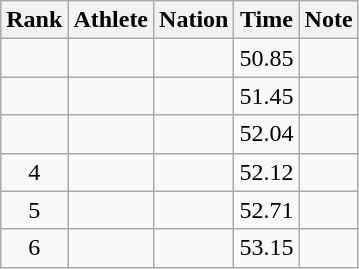<table class="wikitable sortable" style="text-align:center">
<tr>
<th scope="col">Rank</th>
<th scope="col">Athlete</th>
<th scope="col">Nation</th>
<th scope="col">Time</th>
<th scope="col">Note</th>
</tr>
<tr>
<td></td>
<td style="text-align:left"></td>
<td style="text-align:left"></td>
<td>50.85</td>
<td></td>
</tr>
<tr>
<td></td>
<td style="text-align:left"></td>
<td style="text-align:left"></td>
<td>51.45</td>
<td></td>
</tr>
<tr>
<td></td>
<td style="text-align:left"></td>
<td style="text-align:left"></td>
<td>52.04</td>
<td></td>
</tr>
<tr>
<td>4</td>
<td style="text-align:left"></td>
<td style="text-align:left"></td>
<td>52.12</td>
<td></td>
</tr>
<tr>
<td>5</td>
<td style="text-align:left"></td>
<td style="text-align:left"></td>
<td>52.71</td>
<td></td>
</tr>
<tr>
<td>6</td>
<td style="text-align:left"></td>
<td style="text-align:left"></td>
<td>53.15</td>
<td></td>
</tr>
</table>
